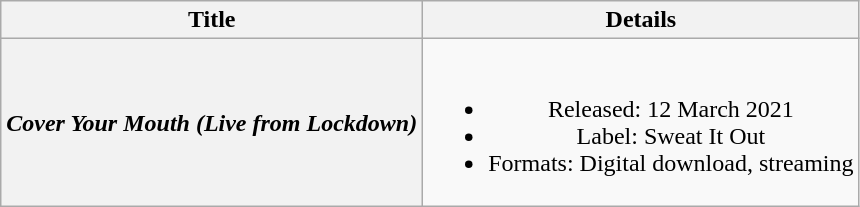<table class="wikitable plainrowheaders" style="text-align:center;">
<tr>
<th scope="col">Title</th>
<th scope="col">Details</th>
</tr>
<tr>
<th scope="row"><em>Cover Your Mouth (Live from Lockdown)</em></th>
<td><br><ul><li>Released: 12 March 2021</li><li>Label: Sweat It Out</li><li>Formats: Digital download, streaming</li></ul></td>
</tr>
</table>
